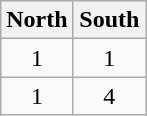<table class="wikitable" style="text-align:center; float:left; margin-right:1.0em">
<tr>
<th style="width:50%;">North</th>
<th style="width:50%;">South</th>
</tr>
<tr>
<td>1</td>
<td>1</td>
</tr>
<tr>
<td>1</td>
<td>4</td>
</tr>
</table>
